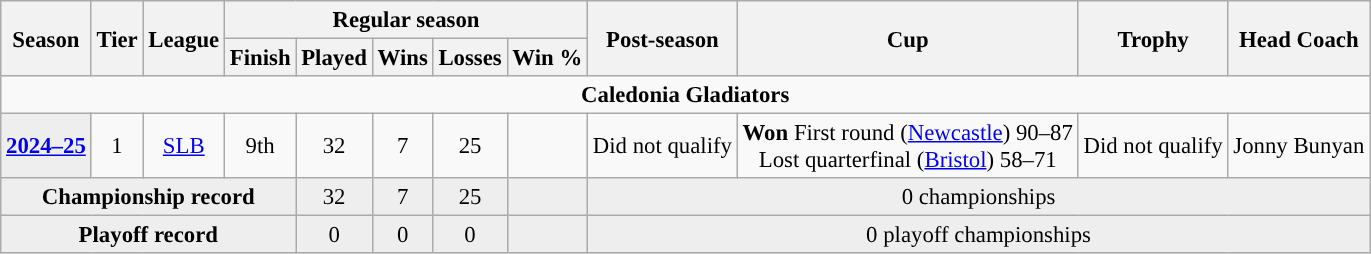<table class="wikitable" style="font-size:95%; text-align:center">
<tr>
<th rowspan=2>Season</th>
<th rowspan=2>Tier</th>
<th rowspan=2>League</th>
<th colspan=5>Regular season</th>
<th rowspan=2>Post-season</th>
<th rowspan=2>Cup</th>
<th rowspan=2>Trophy</th>
<th rowspan=2>Head Coach</th>
</tr>
<tr>
<th>Finish</th>
<th>Played</th>
<th>Wins</th>
<th>Losses</th>
<th>Win %</th>
</tr>
<tr>
<td colspan="12" align="center"><strong>Caledonia Gladiators</strong></td>
</tr>
<tr>
<th style="background:#eee;"><a href='#'>2024–25</a></th>
<td style="text-align:center;">1</td>
<td style="text-align:center;"><a href='#'>SLB</a></td>
<td style="text-align:center;background-color:#;">9th</td>
<td style="text-align:center;">32</td>
<td style="text-align:center;">7</td>
<td style="text-align:center;">25</td>
<td style="text-align:center;"></td>
<td style="text-align:center;background-color:#;">Did not qualify</td>
<td style="text-align:center;"><strong>Won</strong> First round (<a href='#'>Newcastle</a>) 90–87<br>Lost quarterfinal (<a href='#'>Bristol</a>) 58–71</td>
<td style="text-align:center;">Did not qualify</td>
<td style="text-align:center;">Jonny Bunyan</td>
</tr>
<tr>
<th colspan=4 style="background:#eee;">Championship record</th>
<td style="background:#eee;">32</td>
<td style="background:#eee;">7</td>
<td style="background:#eee;">25</td>
<td style="background:#eee;"></td>
<td colspan="4" style="background:#eee;">0 championships</td>
</tr>
<tr>
<th colspan=4 style="background:#eee;">Playoff record</th>
<td style="background:#eee;">0</td>
<td style="background:#eee;">0</td>
<td style="background:#eee;">0</td>
<td style="background:#eee;"></td>
<td colspan="4" style="background:#eee;">0 playoff championships</td>
</tr>
</table>
